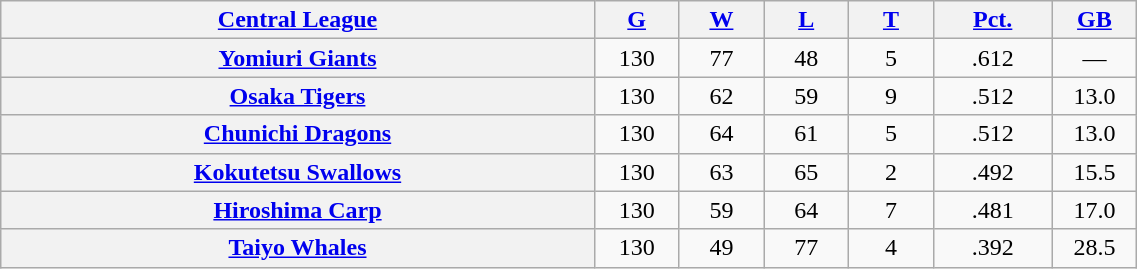<table class="wikitable plainrowheaders" width="60%" style="text-align:center;">
<tr>
<th scope="col" width="35%"><a href='#'>Central League</a></th>
<th scope="col" width="5%"><a href='#'>G</a></th>
<th scope="col" width="5%"><a href='#'>W</a></th>
<th scope="col" width="5%"><a href='#'>L</a></th>
<th scope="col" width="5%"><a href='#'>T</a></th>
<th scope="col" width="7%"><a href='#'>Pct.</a></th>
<th scope="col" width="5%"><a href='#'>GB</a></th>
</tr>
<tr>
<th scope="row" style="text-align:center;"><a href='#'>Yomiuri Giants</a></th>
<td>130</td>
<td>77</td>
<td>48</td>
<td>5</td>
<td>.612</td>
<td>—</td>
</tr>
<tr>
<th scope="row" style="text-align:center;"><a href='#'>Osaka Tigers</a></th>
<td>130</td>
<td>62</td>
<td>59</td>
<td>9</td>
<td>.512</td>
<td>13.0</td>
</tr>
<tr>
<th scope="row" style="text-align:center;"><a href='#'>Chunichi Dragons</a></th>
<td>130</td>
<td>64</td>
<td>61</td>
<td>5</td>
<td>.512</td>
<td>13.0</td>
</tr>
<tr>
<th scope="row" style="text-align:center;"><a href='#'>Kokutetsu Swallows</a></th>
<td>130</td>
<td>63</td>
<td>65</td>
<td>2</td>
<td>.492</td>
<td>15.5</td>
</tr>
<tr>
<th scope="row" style="text-align:center;"><a href='#'>Hiroshima Carp</a></th>
<td>130</td>
<td>59</td>
<td>64</td>
<td>7</td>
<td>.481</td>
<td>17.0</td>
</tr>
<tr>
<th scope="row" style="text-align:center;"><a href='#'>Taiyo Whales</a></th>
<td>130</td>
<td>49</td>
<td>77</td>
<td>4</td>
<td>.392</td>
<td>28.5</td>
</tr>
</table>
